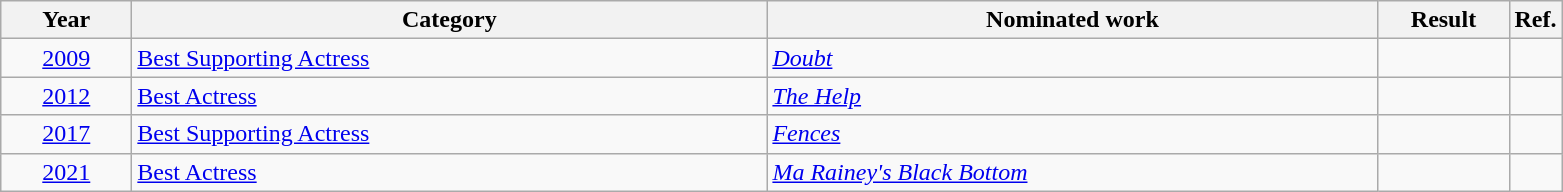<table class=wikitable>
<tr>
<th scope="col" style="width:5em;">Year</th>
<th scope="col" style="width:26em;">Category</th>
<th scope="col" style="width:25em;">Nominated work</th>
<th scope="col" style="width:5em;">Result</th>
<th>Ref.</th>
</tr>
<tr>
<td style="text-align:center;"><a href='#'>2009</a></td>
<td><a href='#'>Best Supporting Actress</a></td>
<td><em><a href='#'>Doubt</a></em></td>
<td></td>
<td style="text-align:center;"></td>
</tr>
<tr>
<td style="text-align:center;"><a href='#'>2012</a></td>
<td><a href='#'>Best Actress</a></td>
<td><em><a href='#'>The Help</a></em></td>
<td></td>
<td style="text-align:center;"></td>
</tr>
<tr>
<td style="text-align:center;"><a href='#'>2017</a></td>
<td><a href='#'>Best Supporting Actress</a></td>
<td><em><a href='#'>Fences</a></em></td>
<td></td>
<td style="text-align:center;"></td>
</tr>
<tr>
<td style="text-align:center;"><a href='#'>2021</a></td>
<td><a href='#'>Best Actress</a></td>
<td><em><a href='#'>Ma Rainey's Black Bottom</a></em></td>
<td></td>
<td style="text-align:center;"></td>
</tr>
</table>
